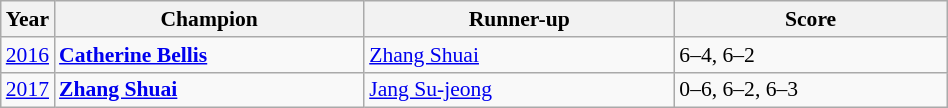<table class="wikitable" style="font-size:90%">
<tr>
<th>Year</th>
<th width="200">Champion</th>
<th width="200">Runner-up</th>
<th width="175">Score</th>
</tr>
<tr>
<td><a href='#'>2016</a></td>
<td> <strong><a href='#'>Catherine Bellis</a></strong></td>
<td> <a href='#'>Zhang Shuai</a></td>
<td>6–4, 6–2</td>
</tr>
<tr>
<td><a href='#'>2017</a></td>
<td> <strong><a href='#'>Zhang Shuai</a></strong></td>
<td> <a href='#'>Jang Su-jeong</a></td>
<td>0–6, 6–2, 6–3</td>
</tr>
</table>
